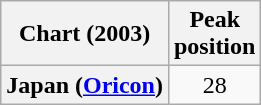<table class="wikitable plainrowheaders">
<tr>
<th scope="col">Chart (2003)</th>
<th scope="col">Peak<br>position</th>
</tr>
<tr>
<th scope="row">Japan (<a href='#'>Oricon</a>)</th>
<td align="center">28</td>
</tr>
</table>
